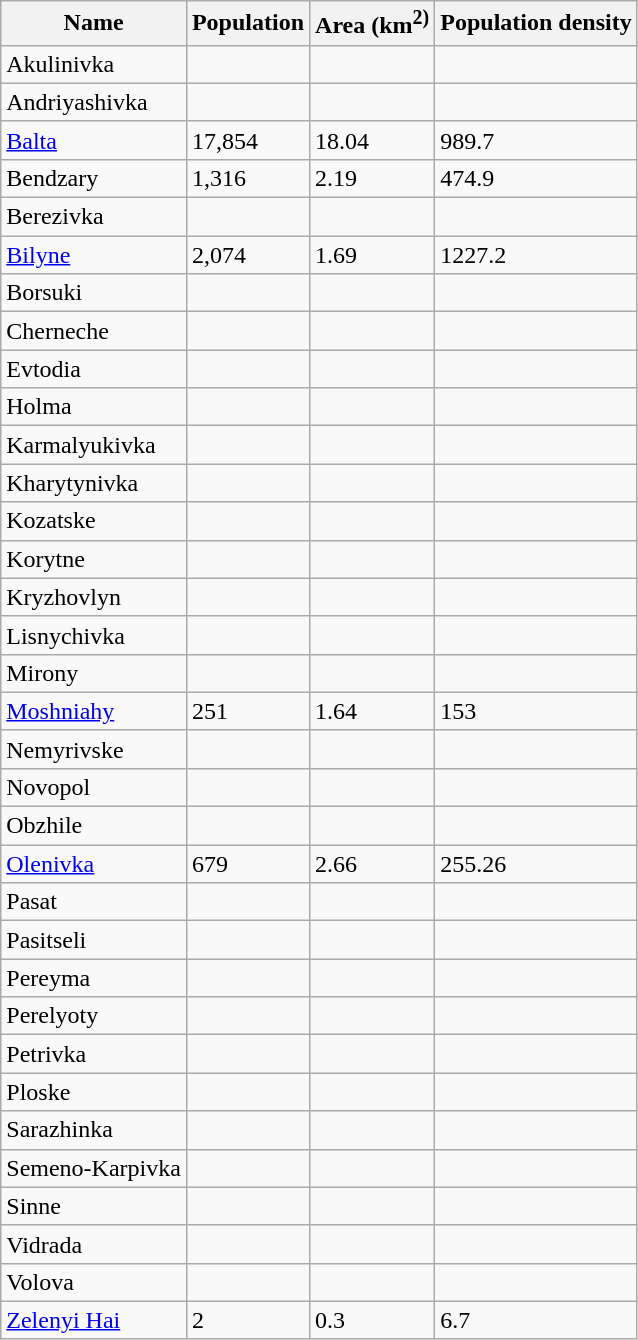<table class="wikitable">
<tr>
<th>Name</th>
<th>Population</th>
<th>Area (km<sup>2)</sup></th>
<th>Population density</th>
</tr>
<tr>
<td>Akulinivka</td>
<td></td>
<td></td>
<td></td>
</tr>
<tr>
<td>Andriyashivka</td>
<td></td>
<td></td>
<td></td>
</tr>
<tr>
<td><a href='#'>Balta</a></td>
<td>17,854</td>
<td>18.04</td>
<td>989.7</td>
</tr>
<tr>
<td>Bendzary</td>
<td>1,316</td>
<td>2.19</td>
<td>474.9</td>
</tr>
<tr>
<td>Berezivka</td>
<td></td>
<td></td>
<td></td>
</tr>
<tr>
<td><a href='#'>Bilyne</a></td>
<td>2,074</td>
<td>1.69</td>
<td>1227.2</td>
</tr>
<tr>
<td>Borsuki</td>
<td></td>
<td></td>
<td></td>
</tr>
<tr>
<td>Cherneche</td>
<td></td>
<td></td>
<td></td>
</tr>
<tr>
<td>Evtodia</td>
<td></td>
<td></td>
<td></td>
</tr>
<tr>
<td>Holma</td>
<td></td>
<td></td>
<td></td>
</tr>
<tr>
<td>Karmalyukivka</td>
<td></td>
<td></td>
<td></td>
</tr>
<tr>
<td>Kharytynivka</td>
<td></td>
<td></td>
<td></td>
</tr>
<tr>
<td>Kozatske</td>
<td></td>
<td></td>
<td></td>
</tr>
<tr>
<td>Korytne</td>
<td></td>
<td></td>
<td></td>
</tr>
<tr>
<td>Kryzhovlyn</td>
<td></td>
<td></td>
<td></td>
</tr>
<tr>
<td>Lisnychivka</td>
<td></td>
<td></td>
<td></td>
</tr>
<tr>
<td>Mirony</td>
<td></td>
<td></td>
<td></td>
</tr>
<tr>
<td><a href='#'>Moshniahy</a></td>
<td>251</td>
<td>1.64</td>
<td>153</td>
</tr>
<tr>
<td>Nemyrivske</td>
<td></td>
<td></td>
<td></td>
</tr>
<tr>
<td>Novopol</td>
<td></td>
<td></td>
<td></td>
</tr>
<tr>
<td>Obzhile</td>
<td></td>
<td></td>
<td></td>
</tr>
<tr>
<td><a href='#'>Olenivka</a></td>
<td>679</td>
<td>2.66</td>
<td>255.26</td>
</tr>
<tr>
<td>Pasat</td>
<td></td>
<td></td>
<td></td>
</tr>
<tr>
<td>Pasitseli</td>
<td></td>
<td></td>
<td></td>
</tr>
<tr>
<td>Pereyma</td>
<td></td>
<td></td>
<td></td>
</tr>
<tr>
<td>Perelyoty</td>
<td></td>
<td></td>
<td></td>
</tr>
<tr>
<td>Petrivka</td>
<td></td>
<td></td>
<td></td>
</tr>
<tr>
<td>Ploske</td>
<td></td>
<td></td>
<td></td>
</tr>
<tr>
<td>Sarazhinka</td>
<td></td>
<td></td>
<td></td>
</tr>
<tr>
<td>Semeno-Karpivka</td>
<td></td>
<td></td>
<td></td>
</tr>
<tr>
<td>Sinne</td>
<td></td>
<td></td>
<td></td>
</tr>
<tr>
<td>Vidrada</td>
<td></td>
<td></td>
<td></td>
</tr>
<tr>
<td>Volova</td>
<td></td>
<td></td>
<td></td>
</tr>
<tr>
<td><a href='#'>Zelenyi Hai</a></td>
<td>2</td>
<td>0.3</td>
<td>6.7</td>
</tr>
</table>
